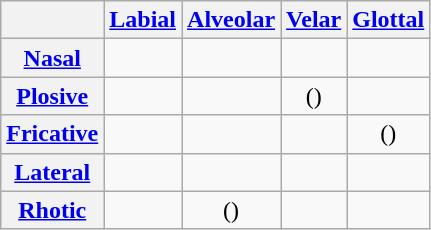<table class="wikitable" style="text-align:center;">
<tr>
<th></th>
<th><a href='#'>Labial</a></th>
<th><a href='#'>Alveolar</a></th>
<th><a href='#'>Velar</a></th>
<th><a href='#'>Glottal</a></th>
</tr>
<tr>
<th><a href='#'>Nasal</a></th>
<td></td>
<td></td>
<td></td>
<td></td>
</tr>
<tr>
<th><a href='#'>Plosive</a></th>
<td></td>
<td></td>
<td>()</td>
<td></td>
</tr>
<tr>
<th><a href='#'>Fricative</a></th>
<td>  </td>
<td></td>
<td></td>
<td>()</td>
</tr>
<tr>
<th><a href='#'>Lateral</a></th>
<td></td>
<td></td>
<td></td>
<td></td>
</tr>
<tr>
<th><a href='#'>Rhotic</a></th>
<td></td>
<td>()</td>
<td></td>
<td></td>
</tr>
</table>
